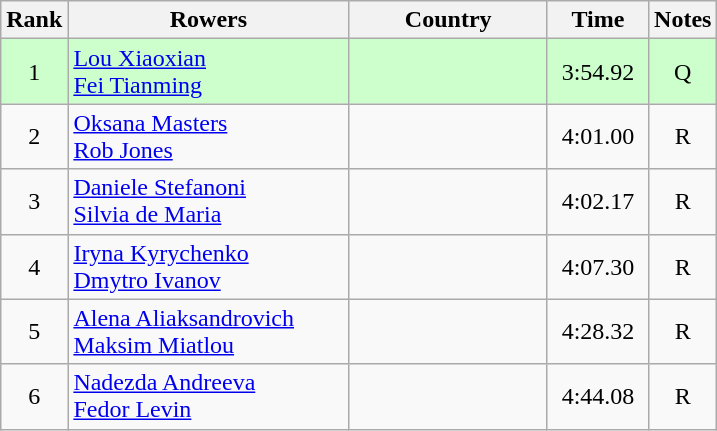<table class="wikitable" style="text-align:center">
<tr>
<th>Rank</th>
<th width=180>Rowers</th>
<th width=125>Country</th>
<th width=60>Time</th>
<th>Notes</th>
</tr>
<tr bgcolor=#ccffcc>
<td>1</td>
<td style="text-align:left"><a href='#'>Lou Xiaoxian</a><br><a href='#'>Fei Tianming</a></td>
<td style="text-align:left"></td>
<td>3:54.92</td>
<td>Q</td>
</tr>
<tr>
<td>2</td>
<td style="text-align:left"><a href='#'>Oksana Masters</a><br><a href='#'>Rob Jones</a></td>
<td style="text-align:left"></td>
<td>4:01.00</td>
<td>R</td>
</tr>
<tr>
<td>3</td>
<td style="text-align:left"><a href='#'>Daniele Stefanoni</a><br><a href='#'>Silvia de Maria</a></td>
<td style="text-align:left"></td>
<td>4:02.17</td>
<td>R</td>
</tr>
<tr>
<td>4</td>
<td style="text-align:left"><a href='#'>Iryna Kyrychenko</a><br><a href='#'>Dmytro Ivanov</a></td>
<td style="text-align:left"></td>
<td>4:07.30</td>
<td>R</td>
</tr>
<tr>
<td>5</td>
<td style="text-align:left"><a href='#'>Alena Aliaksandrovich</a><br><a href='#'>Maksim Miatlou</a></td>
<td style="text-align:left"></td>
<td>4:28.32</td>
<td>R</td>
</tr>
<tr>
<td>6</td>
<td style="text-align:left"><a href='#'>Nadezda Andreeva</a><br><a href='#'>Fedor Levin</a></td>
<td style="text-align:left"></td>
<td>4:44.08</td>
<td>R</td>
</tr>
</table>
